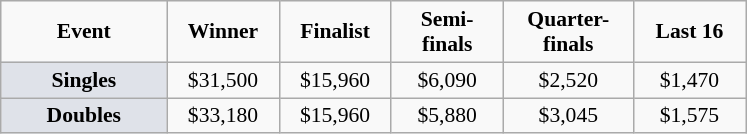<table class="wikitable" style="font-size:90%; text-align:center">
<tr>
<td width="104px"><strong>Event</strong></td>
<td width="68px"><strong>Winner</strong></td>
<td width="68px"><strong>Finalist</strong></td>
<td width="68px"><strong>Semi-finals</strong></td>
<td width="80px"><strong>Quarter-finals</strong></td>
<td width="68px"><strong>Last 16</strong></td>
</tr>
<tr>
<td bgcolor="#dfe2e9"><strong>Singles</strong></td>
<td>$31,500</td>
<td>$15,960</td>
<td>$6,090</td>
<td>$2,520</td>
<td>$1,470</td>
</tr>
<tr>
<td bgcolor="#dfe2e9"><strong>Doubles</strong></td>
<td>$33,180</td>
<td>$15,960</td>
<td>$5,880</td>
<td>$3,045</td>
<td>$1,575</td>
</tr>
</table>
